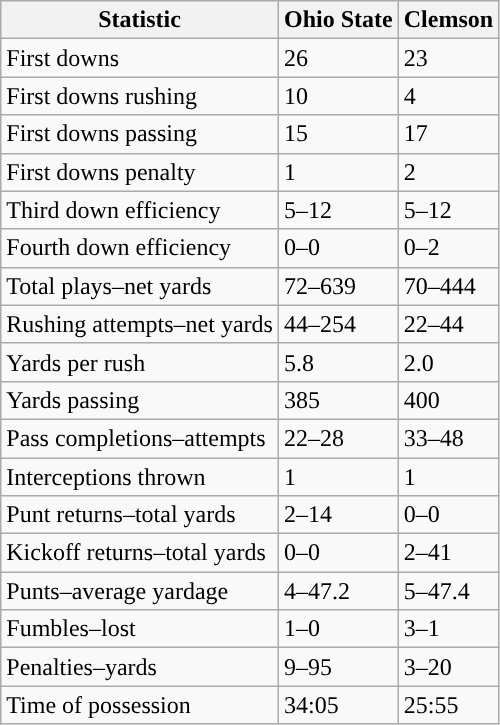<table class="wikitable">
<tr>
<th>Statistic</th>
<th>Ohio State</th>
<th>Clemson</th>
</tr>
<tr>
<td>First downs</td>
<td>26</td>
<td>23</td>
</tr>
<tr>
<td>First downs rushing</td>
<td>10</td>
<td>4</td>
</tr>
<tr>
<td>First downs passing</td>
<td>15</td>
<td>17</td>
</tr>
<tr>
<td>First downs penalty</td>
<td>1</td>
<td>2</td>
</tr>
<tr>
<td>Third down efficiency</td>
<td>5–12</td>
<td>5–12</td>
</tr>
<tr>
<td>Fourth down efficiency</td>
<td>0–0</td>
<td>0–2</td>
</tr>
<tr>
<td>Total plays–net yards</td>
<td>72–639</td>
<td>70–444</td>
</tr>
<tr>
<td>Rushing attempts–net yards</td>
<td>44–254</td>
<td>22–44</td>
</tr>
<tr>
<td>Yards per rush</td>
<td>5.8</td>
<td>2.0</td>
</tr>
<tr>
<td>Yards passing</td>
<td>385</td>
<td>400</td>
</tr>
<tr>
<td>Pass completions–attempts</td>
<td>22–28</td>
<td>33–48</td>
</tr>
<tr>
<td>Interceptions thrown</td>
<td>1</td>
<td>1</td>
</tr>
<tr>
<td>Punt returns–total yards</td>
<td>2–14</td>
<td>0–0</td>
</tr>
<tr>
<td>Kickoff returns–total yards</td>
<td>0–0</td>
<td>2–41</td>
</tr>
<tr>
<td>Punts–average yardage</td>
<td>4–47.2</td>
<td>5–47.4</td>
</tr>
<tr>
<td>Fumbles–lost</td>
<td>1–0</td>
<td>3–1</td>
</tr>
<tr>
<td>Penalties–yards</td>
<td>9–95</td>
<td>3–20</td>
</tr>
<tr>
<td>Time of possession</td>
<td>34:05</td>
<td>25:55</td>
</tr>
</table>
